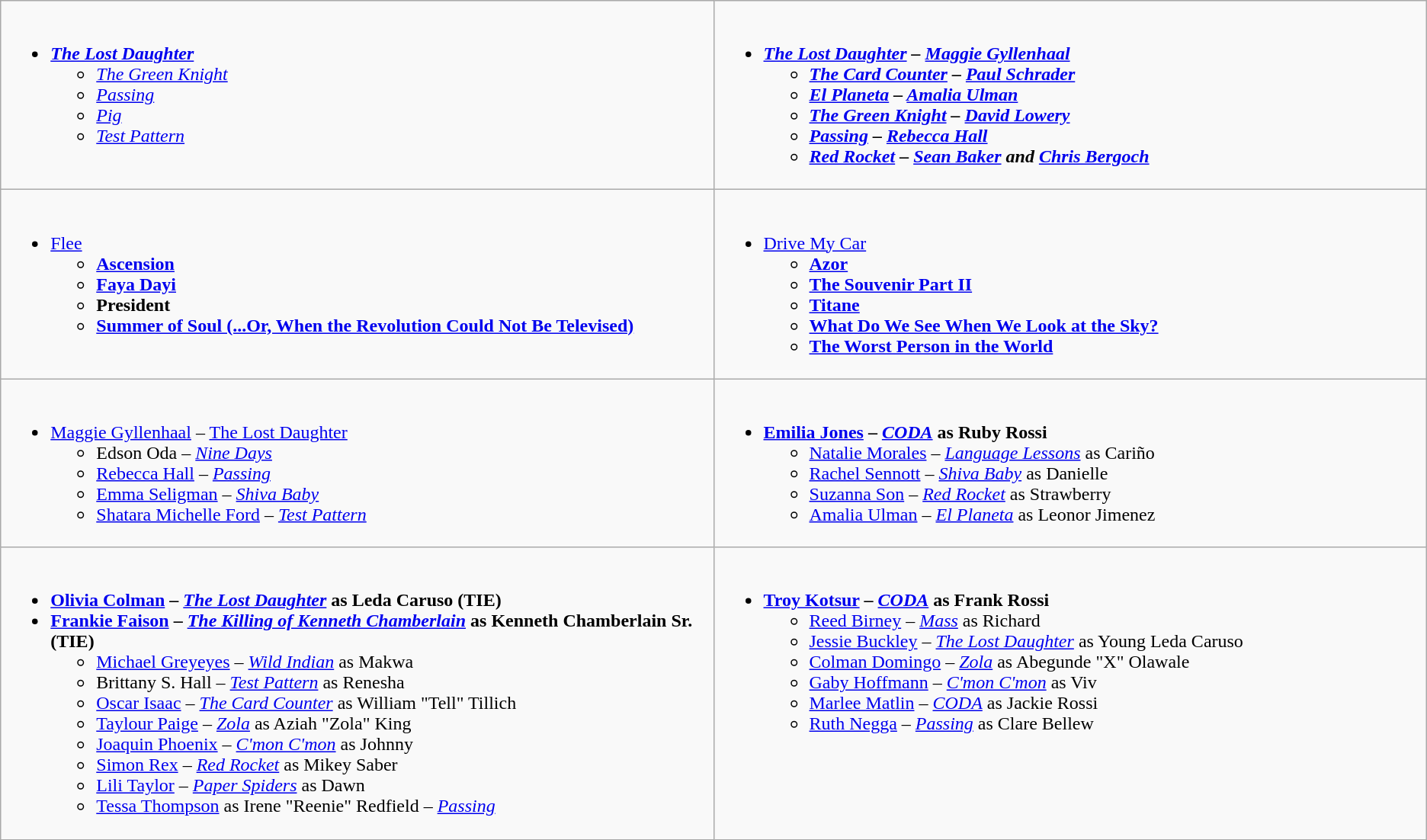<table class="wikitable" role="presentation">
<tr>
<td style="vertical-align:top; width:50%;"><br><ul><li><strong><em><a href='#'>The Lost Daughter</a></em></strong><ul><li><em><a href='#'>The Green Knight</a></em></li><li><em><a href='#'>Passing</a></em></li><li><em><a href='#'>Pig</a></em></li><li><em><a href='#'>Test Pattern</a></em></li></ul></li></ul></td>
<td style="vertical-align:top; width:50%;"><br><ul><li><strong><em><a href='#'>The Lost Daughter</a><em> – <a href='#'>Maggie Gyllenhaal</a><strong><ul><li></em><a href='#'>The Card Counter</a><em> – <a href='#'>Paul Schrader</a></li><li></em><a href='#'>El Planeta</a><em> – <a href='#'>Amalia Ulman</a></li><li></em><a href='#'>The Green Knight</a><em> – <a href='#'>David Lowery</a></li><li></em><a href='#'>Passing</a><em> – <a href='#'>Rebecca Hall</a></li><li></em><a href='#'>Red Rocket</a><em> – <a href='#'>Sean Baker</a> and <a href='#'>Chris Bergoch</a></li></ul></li></ul></td>
</tr>
<tr>
<td style="vertical-align:top; width:50%;"><br><ul><li></em></strong><a href='#'>Flee</a><strong><em><ul><li></em><a href='#'>Ascension</a><em></li><li></em><a href='#'>Faya Dayi</a><em></li><li></em>President<em></li><li></em><a href='#'>Summer of Soul (...Or, When the Revolution Could Not Be Televised)</a><em></li></ul></li></ul></td>
<td style="vertical-align:top; width:50%;"><br><ul><li></em></strong><a href='#'>Drive My Car</a><strong><em><ul><li></em><a href='#'>Azor</a><em></li><li></em><a href='#'>The Souvenir Part II</a><em></li><li></em><a href='#'>Titane</a><em></li><li></em><a href='#'>What Do We See When We Look at the Sky?</a><em></li><li></em><a href='#'>The Worst Person in the World</a><em></li></ul></li></ul></td>
</tr>
<tr>
<td style="vertical-align:top; width:50%;"><br><ul><li></strong><a href='#'>Maggie Gyllenhaal</a> – </em><a href='#'>The Lost Daughter</a></em></strong><ul><li>Edson Oda – <em><a href='#'>Nine Days</a></em></li><li><a href='#'>Rebecca Hall</a> – <em><a href='#'>Passing</a></em></li><li><a href='#'>Emma Seligman</a> – <em><a href='#'>Shiva Baby</a></em></li><li><a href='#'>Shatara Michelle Ford</a> – <em><a href='#'>Test Pattern</a></em></li></ul></li></ul></td>
<td style="vertical-align:top; width:50%;"><br><ul><li><strong><a href='#'>Emilia Jones</a> – <em><a href='#'>CODA</a></em>  as Ruby Rossi</strong><ul><li><a href='#'>Natalie Morales</a> – <em><a href='#'>Language Lessons</a></em> as Cariño</li><li><a href='#'>Rachel Sennott</a> – <em><a href='#'>Shiva Baby</a></em> as Danielle</li><li><a href='#'>Suzanna Son</a> – <em><a href='#'>Red Rocket</a></em> as Strawberry</li><li><a href='#'>Amalia Ulman</a> – <em><a href='#'>El Planeta</a></em> as Leonor Jimenez</li></ul></li></ul></td>
</tr>
<tr>
<td style="vertical-align:top; width:50%;"><br><ul><li><strong><a href='#'>Olivia Colman</a> – <em><a href='#'>The Lost Daughter</a></em> as Leda Caruso (TIE)</strong></li><li><strong><a href='#'>Frankie Faison</a> – <em><a href='#'>The Killing of Kenneth Chamberlain</a></em> as Kenneth Chamberlain Sr. (TIE)</strong><ul><li><a href='#'>Michael Greyeyes</a> – <em><a href='#'>Wild Indian</a></em> as Makwa</li><li>Brittany S. Hall – <em><a href='#'>Test Pattern</a></em> as Renesha</li><li><a href='#'>Oscar Isaac</a> – <em><a href='#'>The Card Counter</a></em> as William "Tell" Tillich</li><li><a href='#'>Taylour Paige</a> – <em><a href='#'>Zola</a></em> as Aziah "Zola" King</li><li><a href='#'>Joaquin Phoenix</a> – <em><a href='#'>C'mon C'mon</a></em> as Johnny</li><li><a href='#'>Simon Rex</a> – <em><a href='#'>Red Rocket</a></em> as Mikey Saber</li><li><a href='#'>Lili Taylor</a> – <em><a href='#'>Paper Spiders</a></em> as Dawn</li><li><a href='#'>Tessa Thompson</a> as Irene "Reenie" Redfield – <em><a href='#'>Passing</a></em></li></ul></li></ul></td>
<td style="vertical-align:top; width:50%;"><br><ul><li><strong><a href='#'>Troy Kotsur</a> – <em><a href='#'>CODA</a></em> as Frank Rossi</strong><ul><li><a href='#'>Reed Birney</a> – <em><a href='#'>Mass</a></em> as Richard</li><li><a href='#'>Jessie Buckley</a> – <em><a href='#'>The Lost Daughter</a></em> as Young Leda Caruso</li><li><a href='#'>Colman Domingo</a> – <em><a href='#'>Zola</a></em> as Abegunde "X" Olawale</li><li><a href='#'>Gaby Hoffmann</a> – <em><a href='#'>C'mon C'mon</a></em> as Viv</li><li><a href='#'>Marlee Matlin</a> – <em><a href='#'>CODA</a></em> as Jackie Rossi</li><li><a href='#'>Ruth Negga</a> – <em><a href='#'>Passing</a></em> as Clare Bellew</li></ul></li></ul></td>
</tr>
</table>
